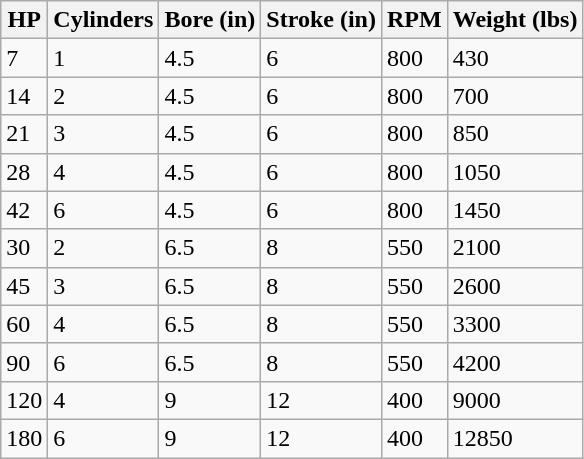<table class="wikitable">
<tr>
<th>HP</th>
<th>Cylinders</th>
<th>Bore (in)</th>
<th>Stroke (in)</th>
<th>RPM</th>
<th>Weight (lbs)</th>
</tr>
<tr>
<td>7</td>
<td>1</td>
<td>4.5</td>
<td>6</td>
<td>800</td>
<td>430</td>
</tr>
<tr>
<td>14</td>
<td>2</td>
<td>4.5</td>
<td>6</td>
<td>800</td>
<td>700</td>
</tr>
<tr>
<td>21</td>
<td>3</td>
<td>4.5</td>
<td>6</td>
<td>800</td>
<td>850</td>
</tr>
<tr>
<td>28</td>
<td>4</td>
<td>4.5</td>
<td>6</td>
<td>800</td>
<td>1050</td>
</tr>
<tr>
<td>42</td>
<td>6</td>
<td>4.5</td>
<td>6</td>
<td>800</td>
<td>1450</td>
</tr>
<tr>
<td>30</td>
<td>2</td>
<td>6.5</td>
<td>8</td>
<td>550</td>
<td>2100</td>
</tr>
<tr>
<td>45</td>
<td>3</td>
<td>6.5</td>
<td>8</td>
<td>550</td>
<td>2600</td>
</tr>
<tr>
<td>60</td>
<td>4</td>
<td>6.5</td>
<td>8</td>
<td>550</td>
<td>3300</td>
</tr>
<tr>
<td>90</td>
<td>6</td>
<td>6.5</td>
<td>8</td>
<td>550</td>
<td>4200</td>
</tr>
<tr>
<td>120</td>
<td>4</td>
<td>9</td>
<td>12</td>
<td>400</td>
<td>9000</td>
</tr>
<tr>
<td>180</td>
<td>6</td>
<td>9</td>
<td>12</td>
<td>400</td>
<td>12850</td>
</tr>
</table>
